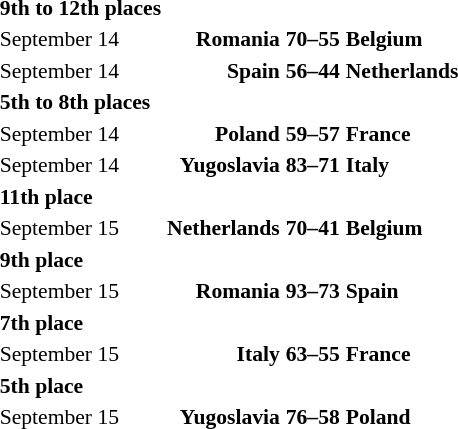<table>
<tr>
<td width="50%"><br>
<br>
<br></td>
<td><br><table style="font-size:90%; margin: 0 auto;">
<tr>
<td><strong>9th to 12th places</strong></td>
</tr>
<tr>
<td>September 14</td>
<td align="right"><strong>Romania</strong> </td>
<td align="center"><strong>70–55</strong></td>
<td><strong> Belgium</strong></td>
</tr>
<tr>
<td>September 14</td>
<td align="right"><strong>Spain</strong> </td>
<td align="center"><strong>56–44</strong></td>
<td><strong> Netherlands</strong></td>
</tr>
<tr>
<td><strong>5th to 8th places</strong></td>
</tr>
<tr>
<td>September 14</td>
<td align="right"><strong>Poland</strong> </td>
<td align="center"><strong>59–57</strong></td>
<td><strong> France</strong></td>
</tr>
<tr>
<td>September 14</td>
<td align="right"><strong>Yugoslavia</strong> </td>
<td align="center"><strong>83–71</strong></td>
<td><strong> Italy</strong></td>
</tr>
<tr>
<td><strong>11th place</strong></td>
</tr>
<tr>
<td>September 15</td>
<td align="right"><strong>Netherlands</strong> </td>
<td align="center"><strong>70–41</strong></td>
<td><strong> Belgium</strong></td>
</tr>
<tr>
<td><strong>9th place</strong></td>
</tr>
<tr>
<td>September 15</td>
<td align="right"><strong>Romania</strong> </td>
<td align="center"><strong>93–73</strong></td>
<td><strong> Spain</strong></td>
</tr>
<tr>
<td><strong>7th place</strong></td>
</tr>
<tr>
<td>September 15</td>
<td align="right"><strong>Italy</strong> </td>
<td align="center"><strong>63–55</strong></td>
<td><strong> France</strong></td>
</tr>
<tr>
<td><strong>5th place</strong></td>
</tr>
<tr>
<td>September 15</td>
<td align="right"><strong>Yugoslavia</strong> </td>
<td align="center"><strong>76–58</strong></td>
<td><strong> Poland</strong></td>
</tr>
<tr>
</tr>
</table>
</td>
</tr>
</table>
